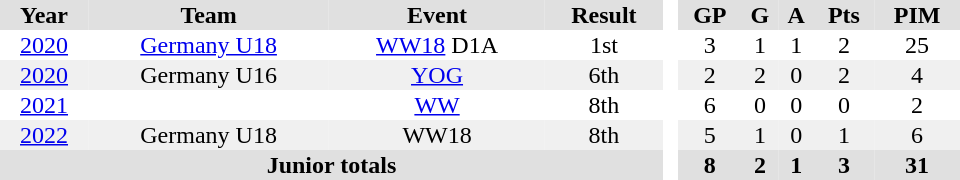<table border="0" cellpadding="1" cellspacing="0" style="text-align:center; width:40em">
<tr align="centre" bgcolor="#e0e0e0">
<th>Year</th>
<th>Team</th>
<th>Event</th>
<th>Result</th>
<th rowspan="98" bgcolor="#ffffff"> </th>
<th>GP</th>
<th>G</th>
<th>A</th>
<th>Pts</th>
<th>PIM</th>
</tr>
<tr>
<td><a href='#'>2020</a></td>
<td><a href='#'>Germany U18</a></td>
<td><a href='#'>WW18</a> D1A</td>
<td>1st</td>
<td>3</td>
<td>1</td>
<td>1</td>
<td>2</td>
<td>25</td>
</tr>
<tr bgcolor="#f0f0f0">
<td><a href='#'>2020</a></td>
<td>Germany U16</td>
<td><a href='#'>YOG</a></td>
<td>6th</td>
<td>2</td>
<td>2</td>
<td>0</td>
<td>2</td>
<td>4</td>
</tr>
<tr>
<td><a href='#'>2021</a></td>
<td></td>
<td><a href='#'>WW</a></td>
<td>8th</td>
<td>6</td>
<td>0</td>
<td>0</td>
<td>0</td>
<td>2</td>
</tr>
<tr bgcolor="#f0f0f0">
<td><a href='#'>2022</a></td>
<td>Germany U18</td>
<td>WW18</td>
<td>8th</td>
<td>5</td>
<td>1</td>
<td>0</td>
<td>1</td>
<td>6</td>
</tr>
<tr align="centre" bgcolor="#e0e0e0">
<th colspan="4">Junior totals</th>
<th>8</th>
<th>2</th>
<th>1</th>
<th>3</th>
<th>31</th>
</tr>
</table>
